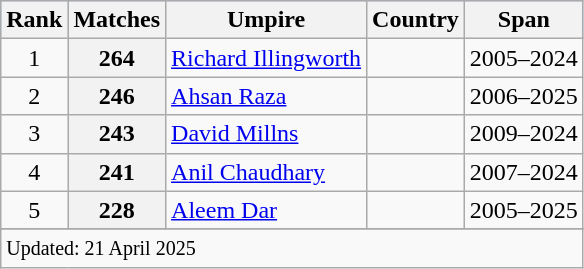<table class="wikitable sortable" style="text-align:centre;">
<tr style="background:#9cf;">
<th scope="col">Rank</th>
<th scope="col">Matches</th>
<th scope="col">Umpire</th>
<th scope="col">Country</th>
<th scope="col">Span</th>
</tr>
<tr>
<td align=center>1</td>
<th>264</th>
<td><a href='#'>Richard Illingworth</a></td>
<td></td>
<td>2005–2024</td>
</tr>
<tr>
<td align=center>2</td>
<th>246</th>
<td><a href='#'>Ahsan Raza</a></td>
<td></td>
<td>2006–2025</td>
</tr>
<tr>
<td align=center>3</td>
<th>243</th>
<td><a href='#'>David Millns</a></td>
<td></td>
<td>2009–2024</td>
</tr>
<tr>
<td align=center>4</td>
<th>241</th>
<td><a href='#'>Anil Chaudhary</a></td>
<td></td>
<td>2007–2024</td>
</tr>
<tr>
<td align=center>5</td>
<th>228</th>
<td><a href='#'>Aleem Dar</a></td>
<td></td>
<td>2005–2025</td>
</tr>
<tr>
</tr>
<tr class="sortbottom">
<td scope="row" colspan=5><small>Updated: 21 April 2025</small></td>
</tr>
</table>
